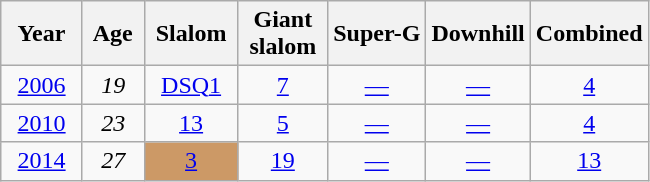<table class=wikitable style="text-align:center">
<tr>
<th>  Year  </th>
<th> Age </th>
<th> Slalom </th>
<th>Giant<br> slalom </th>
<th>Super-G</th>
<th>Downhill</th>
<th>Combined</th>
</tr>
<tr>
<td><a href='#'>2006</a></td>
<td><em>19</em></td>
<td><a href='#'>DSQ1</a></td>
<td><a href='#'>7</a></td>
<td><a href='#'>—</a></td>
<td><a href='#'>—</a></td>
<td><a href='#'>4</a></td>
</tr>
<tr>
<td><a href='#'>2010</a></td>
<td><em>23</em></td>
<td><a href='#'>13</a></td>
<td><a href='#'>5</a></td>
<td><a href='#'>—</a></td>
<td><a href='#'>—</a></td>
<td><a href='#'>4</a></td>
</tr>
<tr>
<td><a href='#'>2014</a></td>
<td><em>27</em></td>
<td style="background:#c96;"><a href='#'>3</a></td>
<td><a href='#'>19</a></td>
<td><a href='#'>—</a></td>
<td><a href='#'>—</a></td>
<td><a href='#'>13</a></td>
</tr>
</table>
